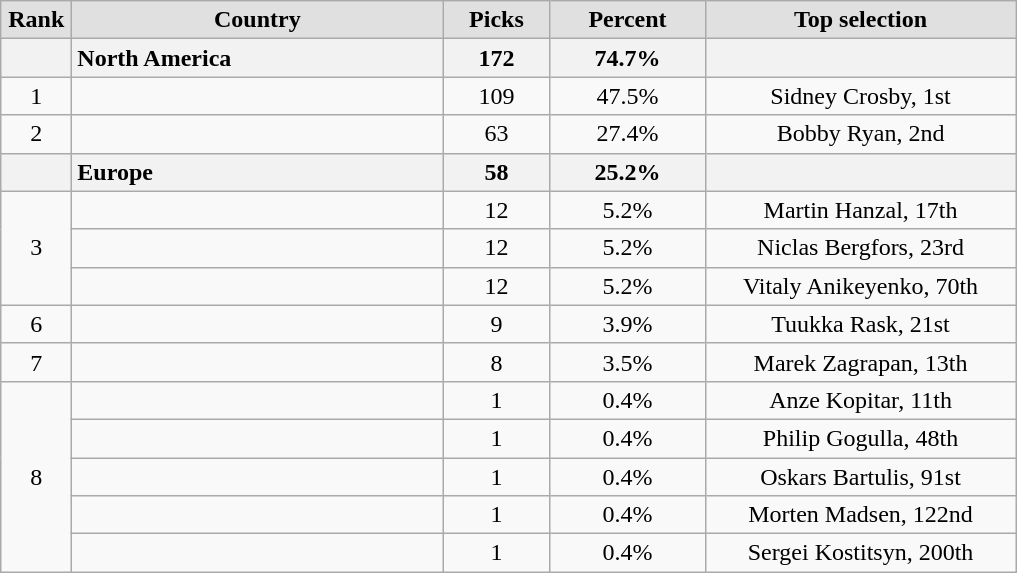<table class="wikitable" style="text-align: center">
<tr>
<th style="background:#e0e0e0; width:2.5em;">Rank</th>
<th style="background:#e0e0e0; width:15em;">Country</th>
<th style="background:#e0e0e0; width:4em;">Picks</th>
<th style="background:#e0e0e0; width:6em;">Percent</th>
<th style="background:#e0e0e0; width:12.5em;">Top selection</th>
</tr>
<tr>
<th></th>
<th style="text-align:left;">North America</th>
<th>172</th>
<th>74.7%</th>
<th></th>
</tr>
<tr>
<td>1</td>
<td style="text-align:left;"></td>
<td>109</td>
<td>47.5%</td>
<td>Sidney Crosby, 1st</td>
</tr>
<tr>
<td>2</td>
<td style="text-align:left;"></td>
<td>63</td>
<td>27.4%</td>
<td>Bobby Ryan, 2nd</td>
</tr>
<tr>
<th></th>
<th style="text-align:left;">Europe</th>
<th>58</th>
<th>25.2%</th>
<th></th>
</tr>
<tr>
<td rowspan="3">3</td>
<td style="text-align:left;"></td>
<td>12</td>
<td>5.2%</td>
<td>Martin Hanzal, 17th</td>
</tr>
<tr>
<td style="text-align:left;"></td>
<td>12</td>
<td>5.2%</td>
<td>Niclas Bergfors, 23rd</td>
</tr>
<tr>
<td style="text-align:left;"></td>
<td>12</td>
<td>5.2%</td>
<td>Vitaly Anikeyenko, 70th</td>
</tr>
<tr>
<td>6</td>
<td style="text-align:left;"></td>
<td>9</td>
<td>3.9%</td>
<td>Tuukka Rask, 21st</td>
</tr>
<tr>
<td>7</td>
<td style="text-align:left;"></td>
<td>8</td>
<td>3.5%</td>
<td>Marek Zagrapan, 13th</td>
</tr>
<tr>
<td rowspan="5">8</td>
<td style="text-align:left;"></td>
<td>1</td>
<td>0.4%</td>
<td>Anze Kopitar, 11th</td>
</tr>
<tr>
<td style="text-align:left;"></td>
<td>1</td>
<td>0.4%</td>
<td>Philip Gogulla, 48th</td>
</tr>
<tr>
<td style="text-align:left;"></td>
<td>1</td>
<td>0.4%</td>
<td>Oskars Bartulis, 91st</td>
</tr>
<tr>
<td style="text-align:left;"></td>
<td>1</td>
<td>0.4%</td>
<td>Morten Madsen, 122nd</td>
</tr>
<tr>
<td style="text-align:left;"></td>
<td>1</td>
<td>0.4%</td>
<td>Sergei Kostitsyn, 200th</td>
</tr>
</table>
